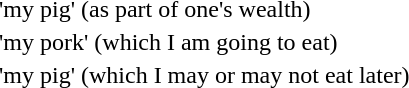<table border="0" cellspacing="0" cellpadding="2" style="border-collapse:collapse">
<tr>
<td>   </td>
<td></td>
<td>'my pig' (as part of one's wealth)</td>
</tr>
<tr>
<td>   </td>
<td></td>
<td>'my pork' (which I am going to eat)</td>
</tr>
<tr>
<td>   </td>
<td></td>
<td>'my pig' (which I may or may not eat later)</td>
</tr>
</table>
